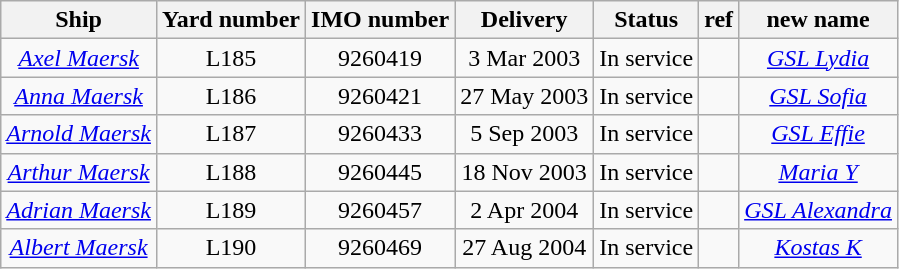<table class="wikitable" style="text-align:center">
<tr>
<th>Ship</th>
<th>Yard number</th>
<th>IMO number</th>
<th>Delivery</th>
<th>Status</th>
<th>ref</th>
<th>new name</th>
</tr>
<tr>
<td><em><a href='#'>Axel Maersk</a></em></td>
<td>L185</td>
<td>9260419</td>
<td>3 Mar 2003</td>
<td>In service</td>
<td></td>
<td><em><a href='#'>GSL Lydia</a></em></td>
</tr>
<tr>
<td><em><a href='#'>Anna Maersk</a></em></td>
<td>L186</td>
<td>9260421</td>
<td>27 May 2003</td>
<td>In service</td>
<td></td>
<td><em><a href='#'>GSL Sofia</a></em></td>
</tr>
<tr>
<td><em><a href='#'>Arnold Maersk</a></em></td>
<td>L187</td>
<td>9260433</td>
<td>5 Sep 2003</td>
<td>In service</td>
<td></td>
<td><em><a href='#'>GSL Effie</a></em></td>
</tr>
<tr>
<td><em><a href='#'>Arthur Maersk</a></em></td>
<td>L188</td>
<td>9260445</td>
<td>18 Nov 2003</td>
<td>In service</td>
<td></td>
<td><em><a href='#'>Maria Y</a></em></td>
</tr>
<tr>
<td><em><a href='#'>Adrian Maersk</a></em></td>
<td>L189</td>
<td>9260457</td>
<td>2 Apr 2004</td>
<td>In service</td>
<td></td>
<td><em><a href='#'>GSL Alexandra</a></em></td>
</tr>
<tr>
<td><em><a href='#'>Albert Maersk</a></em></td>
<td>L190</td>
<td>9260469</td>
<td>27 Aug 2004</td>
<td>In service</td>
<td></td>
<td><em><a href='#'>Kostas K</a></em></td>
</tr>
</table>
